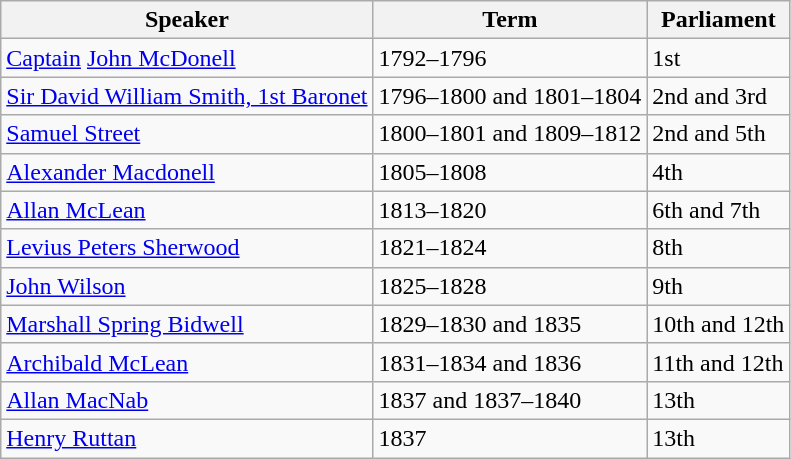<table class="wikitable sortable" border="1">
<tr>
<th>Speaker</th>
<th>Term</th>
<th>Parliament</th>
</tr>
<tr>
<td><a href='#'>Captain</a> <a href='#'>John McDonell</a></td>
<td>1792–1796</td>
<td>1st</td>
</tr>
<tr>
<td><a href='#'>Sir David William Smith, 1st Baronet</a></td>
<td>1796–1800 and 1801–1804</td>
<td>2nd and 3rd</td>
</tr>
<tr>
<td><a href='#'>Samuel Street</a></td>
<td>1800–1801 and 1809–1812</td>
<td>2nd and 5th</td>
</tr>
<tr>
<td><a href='#'>Alexander Macdonell</a></td>
<td>1805–1808</td>
<td>4th</td>
</tr>
<tr>
<td><a href='#'>Allan McLean</a></td>
<td>1813–1820</td>
<td>6th and 7th</td>
</tr>
<tr>
<td><a href='#'>Levius Peters Sherwood</a></td>
<td>1821–1824</td>
<td>8th</td>
</tr>
<tr>
<td><a href='#'>John Wilson</a></td>
<td>1825–1828</td>
<td>9th</td>
</tr>
<tr>
<td><a href='#'>Marshall Spring Bidwell</a></td>
<td>1829–1830 and 1835</td>
<td>10th and 12th</td>
</tr>
<tr>
<td><a href='#'>Archibald McLean</a></td>
<td>1831–1834 and 1836</td>
<td>11th and 12th</td>
</tr>
<tr>
<td><a href='#'>Allan MacNab</a></td>
<td>1837 and 1837–1840</td>
<td>13th</td>
</tr>
<tr>
<td><a href='#'>Henry Ruttan</a></td>
<td>1837</td>
<td>13th</td>
</tr>
</table>
